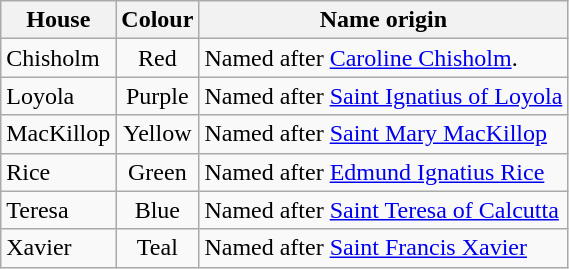<table class="wikitable">
<tr>
<th>House</th>
<th>Colour</th>
<th>Name origin</th>
</tr>
<tr>
<td>Chisholm</td>
<td align="center">Red<br></td>
<td>Named after <a href='#'>Caroline Chisholm</a>.</td>
</tr>
<tr>
<td>Loyola</td>
<td align="center">Purple<br></td>
<td>Named after <a href='#'>Saint Ignatius of Loyola</a></td>
</tr>
<tr>
<td>MacKillop</td>
<td align="center">Yellow<br></td>
<td>Named after <a href='#'>Saint Mary MacKillop</a></td>
</tr>
<tr>
<td>Rice</td>
<td align="center">Green<br></td>
<td>Named after <a href='#'>Edmund Ignatius Rice</a></td>
</tr>
<tr>
<td>Teresa</td>
<td align="center">Blue<br></td>
<td>Named after <a href='#'>Saint Teresa of Calcutta</a></td>
</tr>
<tr>
<td>Xavier</td>
<td align="center">Teal<br></td>
<td>Named after <a href='#'>Saint Francis Xavier</a></td>
</tr>
</table>
